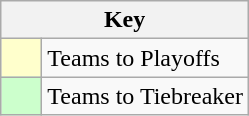<table class="wikitable" style="text-align: center;">
<tr>
<th colspan=2>Key</th>
</tr>
<tr>
<td style="background:#ffc; width:20px;"></td>
<td align=left>Teams to Playoffs</td>
</tr>
<tr>
<td style="background:#ccffcc; width:20px;"></td>
<td align=left>Teams to Tiebreaker</td>
</tr>
</table>
